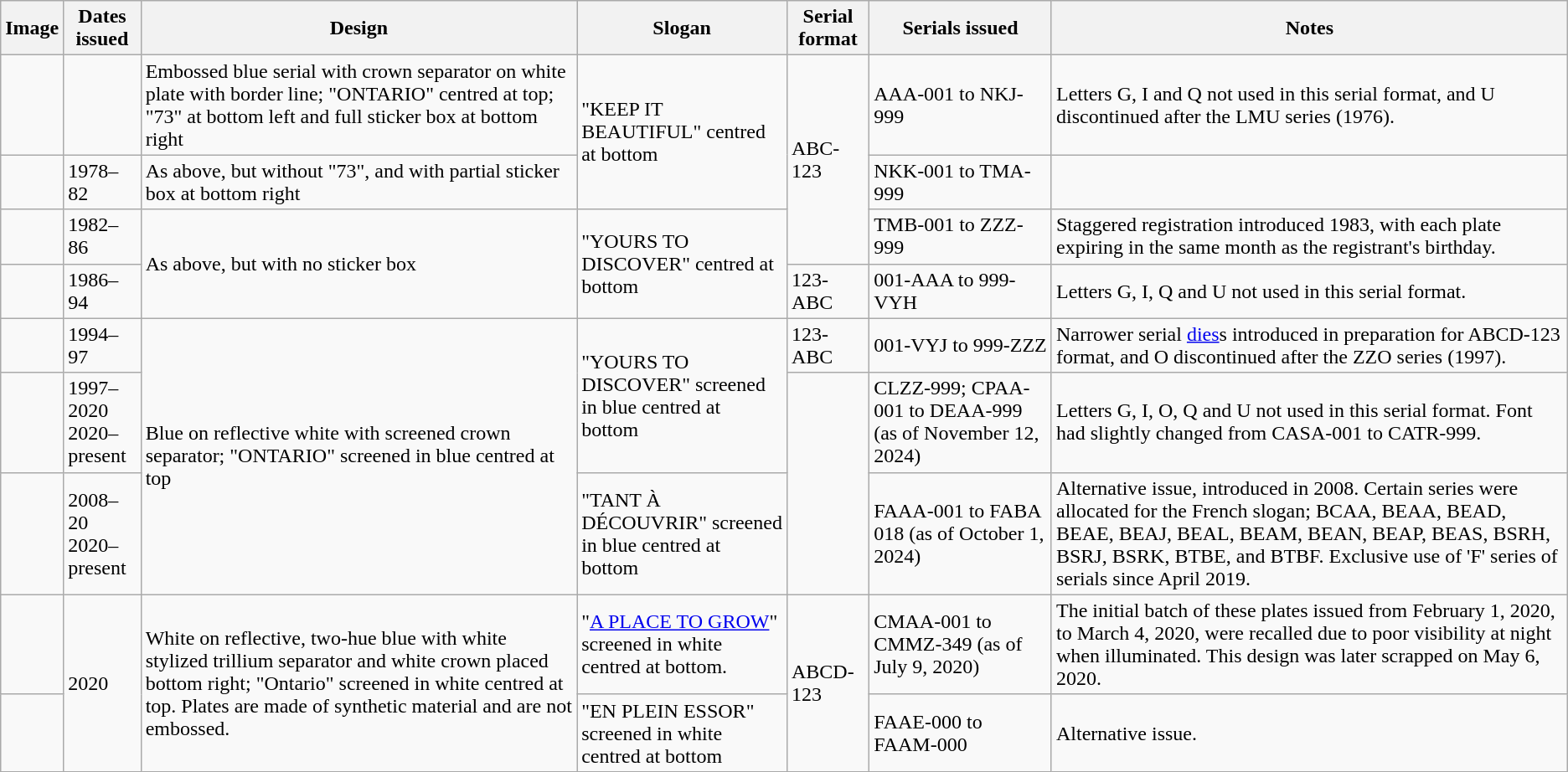<table class="wikitable">
<tr>
<th>Image</th>
<th>Dates issued</th>
<th>Design</th>
<th>Slogan</th>
<th>Serial format</th>
<th>Serials issued</th>
<th>Notes</th>
</tr>
<tr>
<td></td>
<td></td>
<td>Embossed blue serial with crown separator on white plate with border line; "ONTARIO" centred at top; "73" at bottom left and full sticker box at bottom right</td>
<td rowspan="2">"KEEP IT BEAUTIFUL" centred at bottom</td>
<td rowspan="3">ABC-123</td>
<td>AAA-001 to NKJ-999</td>
<td>Letters G, I and Q not used in this serial format, and U discontinued after the LMU series (1976).</td>
</tr>
<tr>
<td></td>
<td>1978–82</td>
<td>As above, but without "73", and with partial sticker box at bottom right</td>
<td>NKK-001 to TMA-999</td>
<td></td>
</tr>
<tr>
<td></td>
<td>1982–86</td>
<td rowspan="2">As above, but with no sticker box</td>
<td rowspan="2">"YOURS TO DISCOVER" centred at bottom</td>
<td>TMB-001 to ZZZ-999</td>
<td>Staggered registration introduced 1983, with each plate expiring in the same month as the registrant's birthday.</td>
</tr>
<tr>
<td></td>
<td>1986–94</td>
<td>123-ABC</td>
<td>001-AAA to 999-VYH</td>
<td>Letters G, I, Q and U not used in this serial format.</td>
</tr>
<tr>
<td></td>
<td>1994–97</td>
<td rowspan="3">Blue on reflective white with screened crown separator; "ONTARIO" screened in blue centred at top</td>
<td rowspan="2">"YOURS TO DISCOVER" screened in blue centred at bottom</td>
<td>123-ABC</td>
<td>001-VYJ to 999-ZZZ</td>
<td>Narrower serial <a href='#'>dies</a>s introduced in preparation for ABCD-123 format, and O discontinued after the ZZO series (1997).</td>
</tr>
<tr>
<td></td>
<td>1997–2020<br>2020–present</td>
<td rowspan="2"></td>
<td> CLZZ-999; CPAA-001 to DEAA-999 (as of November 12, 2024)<br></td>
<td>Letters G, I, O, Q and U not used in this serial format. Font had slightly changed from CASA-001 to CATR-999.</td>
</tr>
<tr>
<td></td>
<td>2008–20<br>2020–present</td>
<td>"TANT À DÉCOUVRIR" screened in blue centred at bottom</td>
<td>FAAA-001 to FABA 018 (as of October 1, 2024)</td>
<td>Alternative issue, introduced in 2008. Certain series were allocated for the French slogan; BCAA, BEAA, BEAD, BEAE, BEAJ, BEAL, BEAM, BEAN, BEAP, BEAS, BSRH, BSRJ, BSRK, BTBE, and BTBF. Exclusive use of 'F' series of serials since April 2019.</td>
</tr>
<tr>
<td></td>
<td rowspan=2>2020</td>
<td rowspan="2">White on reflective, two-hue blue with white stylized trillium separator and white crown placed bottom right; "Ontario" screened in white centred at top.  Plates are made of synthetic material and are not embossed.</td>
<td>"<a href='#'>A PLACE TO GROW</a>" screened in white centred at bottom.</td>
<td rowspan="2">ABCD-123</td>
<td>CMAA-001 to CMMZ-349 (as of July 9, 2020)</td>
<td>The initial batch of these plates issued from February 1, 2020, to March 4, 2020, were recalled due to poor visibility at night when illuminated. This design was later scrapped on May 6, 2020.</td>
</tr>
<tr>
<td></td>
<td>"EN PLEIN ESSOR" screened in white centred at bottom</td>
<td>FAAE-000 to FAAM-000</td>
<td>Alternative issue.</td>
</tr>
</table>
